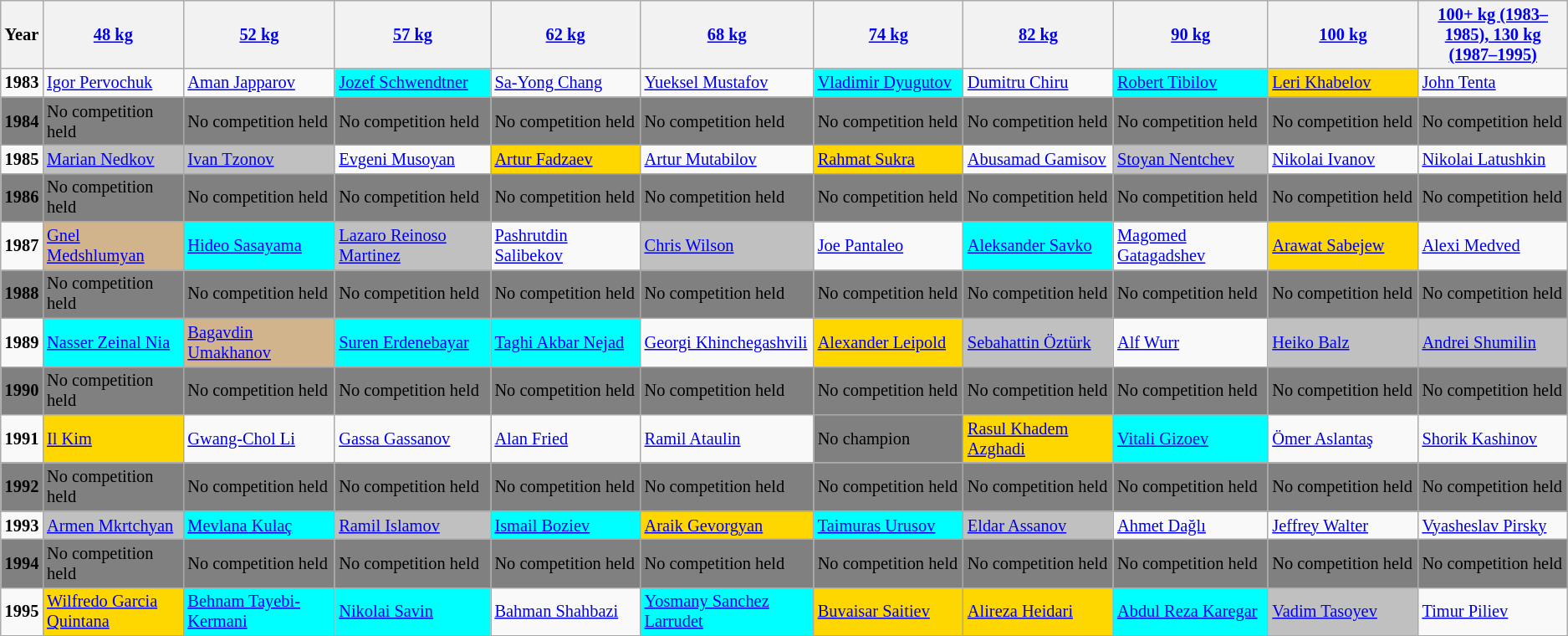<table class="wikitable sortable"  style="font-size: 85%">
<tr>
<th>Year</th>
<th width=200><a href='#'>48 kg</a></th>
<th width=275><a href='#'>52 kg</a></th>
<th width=275><a href='#'>57 kg</a></th>
<th width=275><a href='#'>62 kg</a></th>
<th width=275><a href='#'>68 kg</a></th>
<th width=275><a href='#'>74 kg</a></th>
<th width=275><a href='#'>82 kg</a></th>
<th width=275><a href='#'>90 kg</a></th>
<th width=275><a href='#'>100 kg</a></th>
<th width=275><a href='#'>100+ kg (1983–1985), 130 kg (1987–1995)</a></th>
</tr>
<tr>
<td><strong>1983</strong></td>
<td> <a href='#'>Igor Pervochuk</a></td>
<td> <a href='#'>Aman Japparov</a></td>
<td bgcolor="aqua"> <a href='#'>Jozef Schwendtner</a></td>
<td> <a href='#'>Sa-Yong Chang</a></td>
<td> <a href='#'>Yueksel Mustafov</a></td>
<td bgcolor="aqua"> <a href='#'>Vladimir Dyugutov</a></td>
<td> <a href='#'>Dumitru Chiru</a></td>
<td bgcolor="aqua"> <a href='#'>Robert Tibilov</a></td>
<td bgcolor="gold"> <a href='#'>Leri Khabelov</a></td>
<td> <a href='#'>John Tenta</a></td>
</tr>
<tr>
<td bgcolor="GRAY"><strong>1984</strong></td>
<td bgcolor="GRAY">No competition held</td>
<td bgcolor="GRAY">No competition held</td>
<td bgcolor="GRAY">No competition held</td>
<td bgcolor="GRAY">No competition held</td>
<td bgcolor="GRAY">No competition held</td>
<td bgcolor="GRAY">No competition held</td>
<td bgcolor="GRAY">No competition held</td>
<td bgcolor="GRAY">No competition held</td>
<td bgcolor="GRAY">No competition held</td>
<td bgcolor="GRAY">No competition held</td>
</tr>
<tr>
<td><strong>1985</strong></td>
<td bgcolor="Silver"> <a href='#'>Marian Nedkov</a></td>
<td bgcolor="Silver"> <a href='#'>Ivan Tzonov</a></td>
<td> <a href='#'>Evgeni Musoyan</a></td>
<td bgcolor="gold"> <a href='#'>Artur Fadzaev</a></td>
<td> <a href='#'>Artur Mutabilov</a></td>
<td bgcolor="gold"> <a href='#'>Rahmat Sukra</a></td>
<td> <a href='#'>Abusamad Gamisov</a></td>
<td bgcolor="Silver"> <a href='#'>Stoyan Nentchev</a></td>
<td> <a href='#'>Nikolai Ivanov</a></td>
<td> <a href='#'>Nikolai Latushkin</a></td>
</tr>
<tr>
<td bgcolor="GRAY"><strong>1986</strong></td>
<td bgcolor="GRAY">No competition held</td>
<td bgcolor="GRAY">No competition held</td>
<td bgcolor="GRAY">No competition held</td>
<td bgcolor="GRAY">No competition held</td>
<td bgcolor="GRAY">No competition held</td>
<td bgcolor="GRAY">No competition held</td>
<td bgcolor="GRAY">No competition held</td>
<td bgcolor="GRAY">No competition held</td>
<td bgcolor="GRAY">No competition held</td>
<td bgcolor="GRAY">No competition held</td>
</tr>
<tr>
<td><strong>1987</strong></td>
<td bgcolor=#D2B48C> <a href='#'>Gnel Medshlumyan</a></td>
<td bgcolor="aqua"> <a href='#'>Hideo Sasayama</a></td>
<td bgcolor="Silver"> <a href='#'>Lazaro Reinoso Martinez</a></td>
<td> <a href='#'>Pashrutdin Salibekov</a></td>
<td bgcolor="Silver"> <a href='#'>Chris Wilson</a></td>
<td> <a href='#'>Joe Pantaleo</a></td>
<td bgcolor="aqua"> <a href='#'>Aleksander Savko</a></td>
<td> <a href='#'>Magomed Gatagadshev</a></td>
<td bgcolor="gold"> <a href='#'>Arawat Sabejew</a></td>
<td> <a href='#'>Alexi Medved</a></td>
</tr>
<tr>
<td bgcolor="GRAY"><strong>1988</strong></td>
<td bgcolor="GRAY">No competition held</td>
<td bgcolor="GRAY">No competition held</td>
<td bgcolor="GRAY">No competition held</td>
<td bgcolor="GRAY">No competition held</td>
<td bgcolor="GRAY">No competition held</td>
<td bgcolor="GRAY">No competition held</td>
<td bgcolor="GRAY">No competition held</td>
<td bgcolor="GRAY">No competition held</td>
<td bgcolor="GRAY">No competition held</td>
<td bgcolor="GRAY">No competition held</td>
</tr>
<tr>
<td><strong>1989</strong></td>
<td bgcolor="aqua"> <a href='#'>Nasser Zeinal Nia</a></td>
<td bgcolor=#D2B48C> <a href='#'>Bagavdin Umakhanov</a></td>
<td bgcolor="aqua"> <a href='#'>Suren Erdenebayar</a></td>
<td bgcolor="aqua"> <a href='#'>Taghi Akbar Nejad</a></td>
<td> <a href='#'>Georgi Khinchegashvili</a></td>
<td bgcolor="gold"> <a href='#'>Alexander Leipold</a></td>
<td bgcolor="Silver"> <a href='#'>Sebahattin Öztürk</a></td>
<td> <a href='#'>Alf Wurr</a></td>
<td bgcolor="Silver"> <a href='#'>Heiko Balz</a></td>
<td bgcolor="Silver"> <a href='#'>Andrei Shumilin</a></td>
</tr>
<tr>
<td bgcolor="GRAY"><strong>1990</strong></td>
<td bgcolor="GRAY">No competition held</td>
<td bgcolor="GRAY">No competition held</td>
<td bgcolor="GRAY">No competition held</td>
<td bgcolor="GRAY">No competition held</td>
<td bgcolor="GRAY">No competition held</td>
<td bgcolor="GRAY">No competition held</td>
<td bgcolor="GRAY">No competition held</td>
<td bgcolor="GRAY">No competition held</td>
<td bgcolor="GRAY">No competition held</td>
<td bgcolor="GRAY">No competition held</td>
</tr>
<tr>
<td><strong>1991</strong></td>
<td bgcolor="gold"> <a href='#'>Il Kim</a></td>
<td> <a href='#'>Gwang-Chol Li</a></td>
<td> <a href='#'>Gassa Gassanov</a></td>
<td> <a href='#'>Alan Fried</a></td>
<td> <a href='#'>Ramil Ataulin</a></td>
<td bgcolor="GRAY">No champion</td>
<td bgcolor="gold"> <a href='#'>Rasul Khadem Azghadi</a></td>
<td bgcolor="aqua"> <a href='#'>Vitali Gizoev</a></td>
<td> <a href='#'>Ömer Aslantaş</a></td>
<td> <a href='#'>Shorik Kashinov</a></td>
</tr>
<tr>
<td bgcolor="GRAY"><strong>1992</strong></td>
<td bgcolor="GRAY">No competition held</td>
<td bgcolor="GRAY">No competition held</td>
<td bgcolor="GRAY">No competition held</td>
<td bgcolor="GRAY">No competition held</td>
<td bgcolor="GRAY">No competition held</td>
<td bgcolor="GRAY">No competition held</td>
<td bgcolor="GRAY">No competition held</td>
<td bgcolor="GRAY">No competition held</td>
<td bgcolor="GRAY">No competition held</td>
<td bgcolor="GRAY">No competition held</td>
</tr>
<tr>
<td><strong>1993</strong></td>
<td bgcolor="Silver"> <a href='#'>Armen Mkrtchyan</a></td>
<td bgcolor="aqua"> <a href='#'>Mevlana Kulaç</a></td>
<td bgcolor="Silver"> <a href='#'>Ramil Islamov</a></td>
<td bgcolor="aqua"> <a href='#'>Ismail Boziev</a></td>
<td bgcolor="gold"> <a href='#'>Araik Gevorgyan</a></td>
<td bgcolor="aqua"> <a href='#'>Taimuras Urusov</a></td>
<td bgcolor="Silver"> <a href='#'>Eldar Assanov</a></td>
<td> <a href='#'>Ahmet Dağlı</a></td>
<td> <a href='#'>Jeffrey Walter</a></td>
<td> <a href='#'>Vyasheslav Pirsky</a></td>
</tr>
<tr>
<td bgcolor="GRAY"><strong>1994</strong></td>
<td bgcolor="GRAY">No competition held</td>
<td bgcolor="GRAY">No competition held</td>
<td bgcolor="GRAY">No competition held</td>
<td bgcolor="GRAY">No competition held</td>
<td bgcolor="GRAY">No competition held</td>
<td bgcolor="GRAY">No competition held</td>
<td bgcolor="GRAY">No competition held</td>
<td bgcolor="GRAY">No competition held</td>
<td bgcolor="GRAY">No competition held</td>
<td bgcolor="GRAY">No competition held</td>
</tr>
<tr>
<td><strong>1995</strong></td>
<td bgcolor="gold"> <a href='#'>Wilfredo Garcia Quintana</a></td>
<td bgcolor="aqua"> <a href='#'>Behnam Tayebi-Kermani</a></td>
<td bgcolor="aqua"> <a href='#'>Nikolai Savin</a></td>
<td> <a href='#'>Bahman Shahbazi</a></td>
<td bgcolor="aqua"> <a href='#'>Yosmany Sanchez Larrudet</a></td>
<td bgcolor="gold"> <a href='#'>Buvaisar Saitiev</a></td>
<td bgcolor="gold"> <a href='#'>Alireza Heidari</a></td>
<td bgcolor="aqua"> <a href='#'>Abdul Reza Karegar</a></td>
<td bgcolor="Silver"> <a href='#'>Vadim Tasoyev</a></td>
<td> <a href='#'>Timur Piliev</a></td>
</tr>
<tr>
</tr>
</table>
